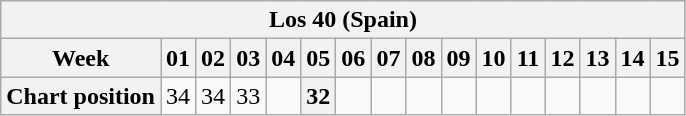<table class="wikitable">
<tr>
<th align=center" colspan="31">Los 40 (Spain)</th>
</tr>
<tr>
<th align="center">Week</th>
<th>01</th>
<th>02</th>
<th>03</th>
<th>04</th>
<th>05</th>
<th>06</th>
<th>07</th>
<th>08</th>
<th>09</th>
<th>10</th>
<th>11</th>
<th>12</th>
<th>13</th>
<th>14</th>
<th>15</th>
</tr>
<tr>
<th align="center" style="background-color: #white;">Chart position</th>
<td>34</td>
<td>34</td>
<td>33</td>
<td></td>
<th>32</th>
<td></td>
<td></td>
<td></td>
<td></td>
<td></td>
<td></td>
<td></td>
<td></td>
<td></td>
<td></td>
</tr>
</table>
